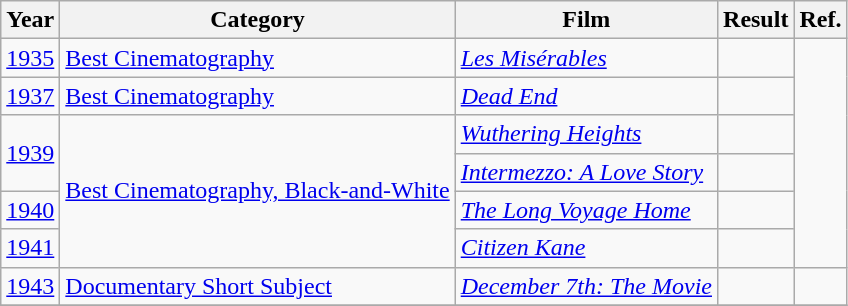<table class="wikitable">
<tr>
<th>Year</th>
<th>Category</th>
<th>Film</th>
<th>Result</th>
<th>Ref.</th>
</tr>
<tr>
<td><a href='#'>1935</a></td>
<td><a href='#'>Best Cinematography</a></td>
<td><em><a href='#'>Les Misérables</a></em></td>
<td></td>
<td rowspan=6></td>
</tr>
<tr>
<td><a href='#'>1937</a></td>
<td><a href='#'>Best Cinematography</a></td>
<td><em><a href='#'>Dead End</a></em></td>
<td></td>
</tr>
<tr>
<td rowspan=2><a href='#'>1939</a></td>
<td rowspan=4><a href='#'>Best Cinematography, Black-and-White</a></td>
<td><em><a href='#'>Wuthering Heights</a></em></td>
<td></td>
</tr>
<tr>
<td><em><a href='#'>Intermezzo: A Love Story</a></em></td>
<td></td>
</tr>
<tr>
<td><a href='#'>1940</a></td>
<td><em><a href='#'>The Long Voyage Home</a></em></td>
<td></td>
</tr>
<tr>
<td><a href='#'>1941</a></td>
<td><em><a href='#'>Citizen Kane</a></em></td>
<td></td>
</tr>
<tr>
<td><a href='#'>1943</a></td>
<td><a href='#'>Documentary Short Subject</a></td>
<td><em><a href='#'>December 7th: The Movie</a></em></td>
<td></td>
<td></td>
</tr>
<tr>
</tr>
</table>
